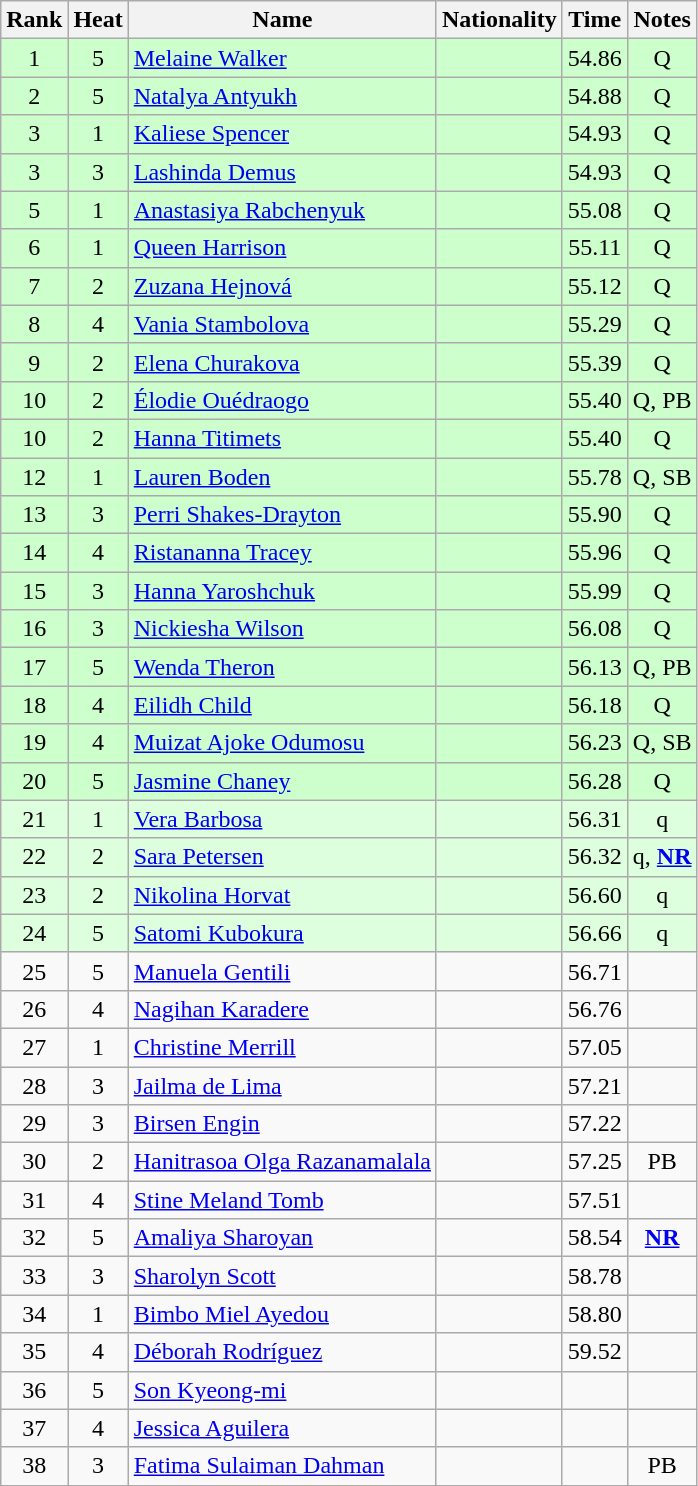<table class="wikitable sortable" style="text-align:center">
<tr>
<th>Rank</th>
<th>Heat</th>
<th>Name</th>
<th>Nationality</th>
<th>Time</th>
<th>Notes</th>
</tr>
<tr bgcolor=ccffcc>
<td>1</td>
<td>5</td>
<td align=left><a href='#'>Melaine Walker</a></td>
<td align=left></td>
<td>54.86</td>
<td>Q</td>
</tr>
<tr bgcolor=ccffcc>
<td>2</td>
<td>5</td>
<td align=left><a href='#'>Natalya Antyukh</a></td>
<td align=left></td>
<td>54.88</td>
<td>Q</td>
</tr>
<tr bgcolor=ccffcc>
<td>3</td>
<td>1</td>
<td align=left><a href='#'>Kaliese Spencer</a></td>
<td align=left></td>
<td>54.93</td>
<td>Q</td>
</tr>
<tr bgcolor=ccffcc>
<td>3</td>
<td>3</td>
<td align=left><a href='#'>Lashinda Demus</a></td>
<td align=left></td>
<td>54.93</td>
<td>Q</td>
</tr>
<tr bgcolor=ccffcc>
<td>5</td>
<td>1</td>
<td align=left><a href='#'>Anastasiya Rabchenyuk</a></td>
<td align=left></td>
<td>55.08</td>
<td>Q</td>
</tr>
<tr bgcolor=ccffcc>
<td>6</td>
<td>1</td>
<td align=left><a href='#'>Queen Harrison</a></td>
<td align=left></td>
<td>55.11</td>
<td>Q</td>
</tr>
<tr bgcolor=ccffcc>
<td>7</td>
<td>2</td>
<td align=left><a href='#'>Zuzana Hejnová</a></td>
<td align=left></td>
<td>55.12</td>
<td>Q</td>
</tr>
<tr bgcolor=ccffcc>
<td>8</td>
<td>4</td>
<td align=left><a href='#'>Vania Stambolova</a></td>
<td align=left></td>
<td>55.29</td>
<td>Q</td>
</tr>
<tr bgcolor=ccffcc>
<td>9</td>
<td>2</td>
<td align=left><a href='#'>Elena Churakova</a></td>
<td align=left></td>
<td>55.39</td>
<td>Q</td>
</tr>
<tr bgcolor=ccffcc>
<td>10</td>
<td>2</td>
<td align=left><a href='#'>Élodie Ouédraogo</a></td>
<td align=left></td>
<td>55.40</td>
<td>Q, PB</td>
</tr>
<tr bgcolor=ccffcc>
<td>10</td>
<td>2</td>
<td align=left><a href='#'>Hanna Titimets</a></td>
<td align=left></td>
<td>55.40</td>
<td>Q</td>
</tr>
<tr bgcolor=ccffcc>
<td>12</td>
<td>1</td>
<td align=left><a href='#'>Lauren Boden</a></td>
<td align=left></td>
<td>55.78</td>
<td>Q, SB</td>
</tr>
<tr bgcolor=ccffcc>
<td>13</td>
<td>3</td>
<td align=left><a href='#'>Perri Shakes-Drayton</a></td>
<td align=left></td>
<td>55.90</td>
<td>Q</td>
</tr>
<tr bgcolor=ccffcc>
<td>14</td>
<td>4</td>
<td align=left><a href='#'>Ristananna Tracey</a></td>
<td align=left></td>
<td>55.96</td>
<td>Q</td>
</tr>
<tr bgcolor=ccffcc>
<td>15</td>
<td>3</td>
<td align=left><a href='#'>Hanna Yaroshchuk</a></td>
<td align=left></td>
<td>55.99</td>
<td>Q</td>
</tr>
<tr bgcolor=ccffcc>
<td>16</td>
<td>3</td>
<td align=left><a href='#'>Nickiesha Wilson</a></td>
<td align=left></td>
<td>56.08</td>
<td>Q</td>
</tr>
<tr bgcolor=ccffcc>
<td>17</td>
<td>5</td>
<td align=left><a href='#'>Wenda Theron</a></td>
<td align=left></td>
<td>56.13</td>
<td>Q, PB</td>
</tr>
<tr bgcolor=ccffcc>
<td>18</td>
<td>4</td>
<td align=left><a href='#'>Eilidh Child</a></td>
<td align=left></td>
<td>56.18</td>
<td>Q</td>
</tr>
<tr bgcolor=ccffcc>
<td>19</td>
<td>4</td>
<td align=left><a href='#'>Muizat Ajoke Odumosu</a></td>
<td align=left></td>
<td>56.23</td>
<td>Q, SB</td>
</tr>
<tr bgcolor=ccffcc>
<td>20</td>
<td>5</td>
<td align=left><a href='#'>Jasmine Chaney</a></td>
<td align=left></td>
<td>56.28</td>
<td>Q</td>
</tr>
<tr bgcolor=ddffdd>
<td>21</td>
<td>1</td>
<td align=left><a href='#'>Vera Barbosa</a></td>
<td align=left></td>
<td>56.31</td>
<td>q</td>
</tr>
<tr bgcolor=ddffdd>
<td>22</td>
<td>2</td>
<td align=left><a href='#'>Sara Petersen</a></td>
<td align=left></td>
<td>56.32</td>
<td>q, <strong><a href='#'>NR</a></strong></td>
</tr>
<tr bgcolor=ddffdd>
<td>23</td>
<td>2</td>
<td align=left><a href='#'>Nikolina Horvat</a></td>
<td align=left></td>
<td>56.60</td>
<td>q</td>
</tr>
<tr bgcolor=ddffdd>
<td>24</td>
<td>5</td>
<td align=left><a href='#'>Satomi Kubokura</a></td>
<td align=left></td>
<td>56.66</td>
<td>q</td>
</tr>
<tr>
<td>25</td>
<td>5</td>
<td align=left><a href='#'>Manuela Gentili</a></td>
<td align=left></td>
<td>56.71</td>
<td></td>
</tr>
<tr>
<td>26</td>
<td>4</td>
<td align=left><a href='#'>Nagihan Karadere</a></td>
<td align=left></td>
<td>56.76</td>
<td></td>
</tr>
<tr>
<td>27</td>
<td>1</td>
<td align=left><a href='#'>Christine Merrill</a></td>
<td align=left></td>
<td>57.05</td>
<td></td>
</tr>
<tr>
<td>28</td>
<td>3</td>
<td align=left><a href='#'>Jailma de Lima</a></td>
<td align=left></td>
<td>57.21</td>
<td></td>
</tr>
<tr>
<td>29</td>
<td>3</td>
<td align=left><a href='#'>Birsen Engin</a></td>
<td align=left></td>
<td>57.22</td>
<td></td>
</tr>
<tr>
<td>30</td>
<td>2</td>
<td align=left><a href='#'>Hanitrasoa Olga Razanamalala</a></td>
<td align=left></td>
<td>57.25</td>
<td>PB</td>
</tr>
<tr>
<td>31</td>
<td>4</td>
<td align=left><a href='#'>Stine Meland Tomb</a></td>
<td align=left></td>
<td>57.51</td>
<td></td>
</tr>
<tr>
<td>32</td>
<td>5</td>
<td align=left><a href='#'>Amaliya Sharoyan</a></td>
<td align=left></td>
<td>58.54</td>
<td><strong><a href='#'>NR</a></strong></td>
</tr>
<tr>
<td>33</td>
<td>3</td>
<td align=left><a href='#'>Sharolyn Scott</a></td>
<td align=left></td>
<td>58.78</td>
<td></td>
</tr>
<tr>
<td>34</td>
<td>1</td>
<td align=left><a href='#'>Bimbo Miel Ayedou</a></td>
<td align=left></td>
<td>58.80</td>
<td></td>
</tr>
<tr>
<td>35</td>
<td>4</td>
<td align=left><a href='#'>Déborah Rodríguez</a></td>
<td align=left></td>
<td>59.52</td>
<td></td>
</tr>
<tr>
<td>36</td>
<td>5</td>
<td align=left><a href='#'>Son Kyeong-mi</a></td>
<td align=left></td>
<td></td>
<td></td>
</tr>
<tr>
<td>37</td>
<td>4</td>
<td align=left><a href='#'>Jessica Aguilera</a></td>
<td align=left></td>
<td></td>
<td></td>
</tr>
<tr>
<td>38</td>
<td>3</td>
<td align=left><a href='#'>Fatima Sulaiman Dahman</a></td>
<td align=left></td>
<td></td>
<td>PB</td>
</tr>
</table>
